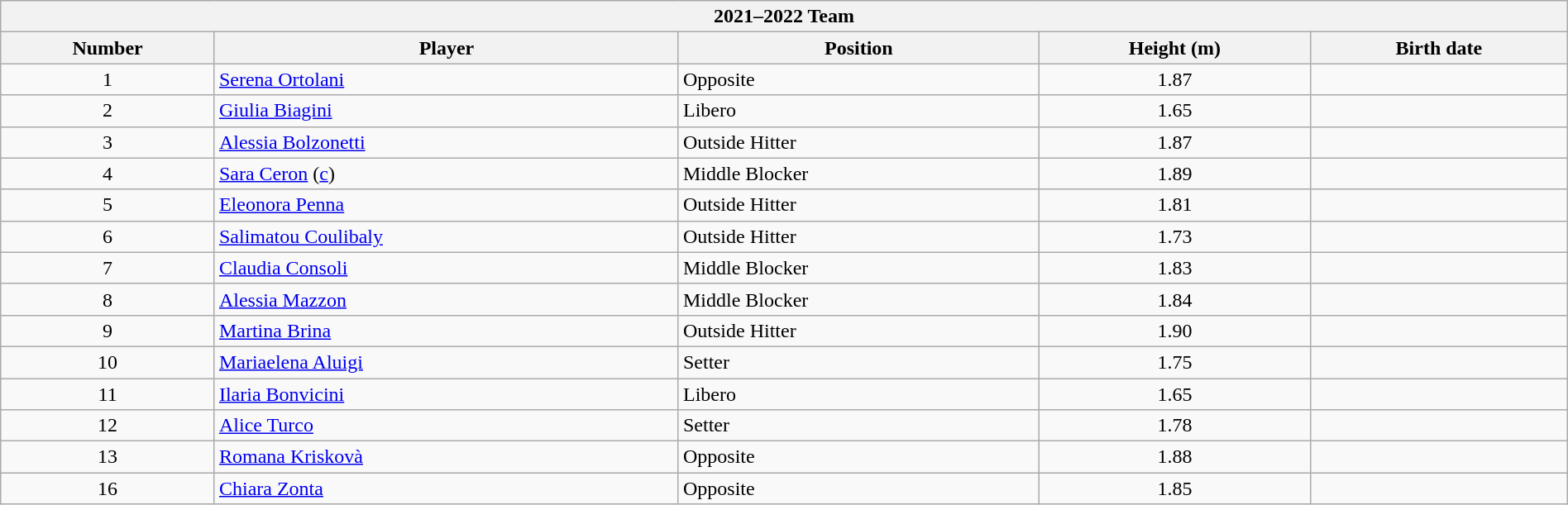<table class="wikitable collapsible collapsed" style="width:100%;">
<tr>
<th colspan=5><strong>2021–2022 Team</strong></th>
</tr>
<tr>
<th>Number</th>
<th>Player</th>
<th>Position</th>
<th>Height (m)</th>
<th>Birth date</th>
</tr>
<tr>
<td align=center>1</td>
<td> <a href='#'>Serena Ortolani</a></td>
<td>Opposite</td>
<td align=center>1.87</td>
<td></td>
</tr>
<tr>
<td align=center>2</td>
<td> <a href='#'>Giulia Biagini</a></td>
<td>Libero</td>
<td align=center>1.65</td>
<td></td>
</tr>
<tr>
<td align=center>3</td>
<td> <a href='#'>Alessia Bolzonetti</a></td>
<td>Outside Hitter</td>
<td align=center>1.87</td>
<td></td>
</tr>
<tr>
<td align=center>4</td>
<td> <a href='#'>Sara Ceron</a> (<a href='#'>c</a>)</td>
<td>Middle Blocker</td>
<td align=center>1.89</td>
<td></td>
</tr>
<tr>
<td align=center>5</td>
<td> <a href='#'>Eleonora Penna</a></td>
<td>Outside Hitter</td>
<td align=center>1.81</td>
<td></td>
</tr>
<tr>
<td align=center>6</td>
<td> <a href='#'>Salimatou Coulibaly</a></td>
<td>Outside Hitter</td>
<td align=center>1.73</td>
<td></td>
</tr>
<tr>
<td align=center>7</td>
<td> <a href='#'>Claudia Consoli</a></td>
<td>Middle Blocker</td>
<td align=center>1.83</td>
<td></td>
</tr>
<tr>
<td align=center>8</td>
<td> <a href='#'>Alessia Mazzon</a></td>
<td>Middle Blocker</td>
<td align=center>1.84</td>
<td></td>
</tr>
<tr>
<td align=center>9</td>
<td> <a href='#'>Martina Brina</a></td>
<td>Outside Hitter</td>
<td align=center>1.90</td>
<td></td>
</tr>
<tr>
<td align=center>10</td>
<td> <a href='#'>Mariaelena Aluigi</a></td>
<td>Setter</td>
<td align=center>1.75</td>
<td></td>
</tr>
<tr>
<td align=center>11</td>
<td> <a href='#'>Ilaria Bonvicini</a></td>
<td>Libero</td>
<td align=center>1.65</td>
<td></td>
</tr>
<tr>
<td align=center>12</td>
<td> <a href='#'>Alice Turco</a></td>
<td>Setter</td>
<td align=center>1.78</td>
<td></td>
</tr>
<tr>
<td align=center>13</td>
<td> <a href='#'>Romana Kriskovà</a></td>
<td>Opposite</td>
<td align=center>1.88</td>
<td></td>
</tr>
<tr>
<td align=center>16</td>
<td> <a href='#'>Chiara Zonta</a></td>
<td>Opposite</td>
<td align=center>1.85</td>
<td></td>
</tr>
</table>
